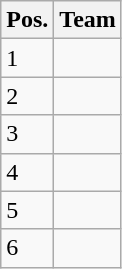<table class="wikitable">
<tr>
<th>Pos.</th>
<th>Team</th>
</tr>
<tr>
<td>1</td>
<td></td>
</tr>
<tr>
<td>2</td>
<td></td>
</tr>
<tr>
<td>3</td>
<td></td>
</tr>
<tr>
<td>4</td>
<td></td>
</tr>
<tr>
<td>5</td>
<td></td>
</tr>
<tr>
<td>6</td>
<td></td>
</tr>
</table>
